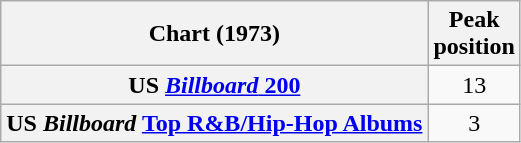<table class="wikitable sortable plainrowheaders">
<tr>
<th scope="col">Chart (1973)</th>
<th scope="col">Peak<br>position</th>
</tr>
<tr>
<th scope="row">US <a href='#'><em>Billboard</em> 200</a></th>
<td align="center">13</td>
</tr>
<tr>
<th scope="row">US <em>Billboard</em> <a href='#'>Top R&B/Hip-Hop Albums</a></th>
<td align="center">3</td>
</tr>
</table>
